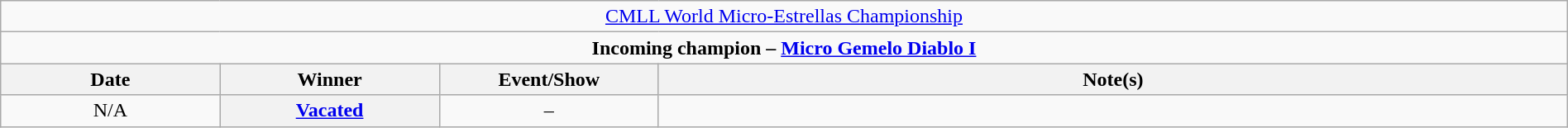<table class="wikitable" style="text-align:center; width:100%;">
<tr>
<td colspan="4" style="text-align: center;"><a href='#'>CMLL World Micro-Estrellas Championship</a></td>
</tr>
<tr>
<td colspan="4" style="text-align: center;"><strong>Incoming champion – <a href='#'>Micro Gemelo Diablo I</a></strong></td>
</tr>
<tr>
<th width=14%>Date</th>
<th width=14%>Winner</th>
<th width=14%>Event/Show</th>
<th width=58%>Note(s)</th>
</tr>
<tr>
<td>N/A</td>
<th><a href='#'>Vacated</a></th>
<td>–</td>
<td></td>
</tr>
</table>
